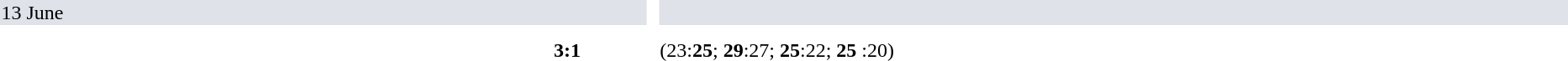<table width=100% cellspacing=10>
<tr>
<th width=20%></th>
<th width=12%></th>
<th></th>
</tr>
<tr bgcolor="#dfe2e9">
<td colspan="4">13 June</td>
<td></td>
</tr>
<tr>
<td></td>
<td align=right><strong></strong></td>
<td align=center><strong>3:1</strong></td>
<td></td>
<td>(23:<strong>25</strong>; <strong>29</strong>:27; <strong>25</strong>:22; <strong>25</strong> :20)</td>
</tr>
</table>
